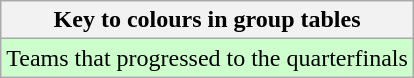<table class="wikitable">
<tr>
<th>Key to colours in group tables</th>
</tr>
<tr bgcolor=#ccffcc>
<td>Teams that progressed to the quarterfinals</td>
</tr>
</table>
